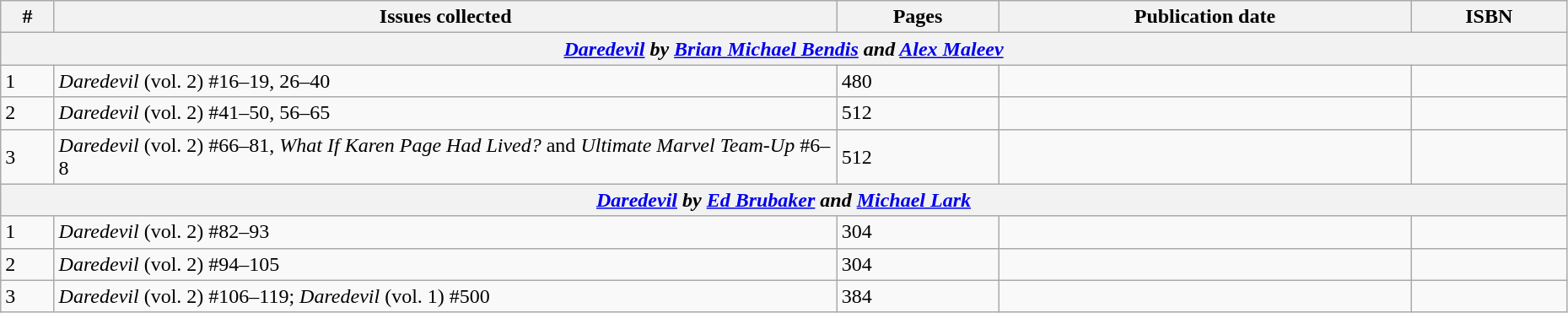<table class="wikitable sortable" width=98%>
<tr>
<th class="unsortable">#</th>
<th class="unsortable" width="50%">Issues collected</th>
<th>Pages</th>
<th>Publication date</th>
<th class="unsortable">ISBN</th>
</tr>
<tr>
<th colspan="5"><strong><em><a href='#'>Daredevil</a> by <a href='#'>Brian Michael Bendis</a> and <a href='#'>Alex Maleev</a></em></strong></th>
</tr>
<tr>
<td>1</td>
<td><em>Daredevil</em> (vol. 2) #16–19, 26–40</td>
<td>480</td>
<td></td>
<td></td>
</tr>
<tr>
<td>2</td>
<td><em>Daredevil</em> (vol. 2) #41–50, 56–65</td>
<td>512</td>
<td></td>
<td></td>
</tr>
<tr>
<td>3</td>
<td><em>Daredevil</em> (vol. 2) #66–81, <em>What If Karen Page Had Lived?</em> and <em>Ultimate Marvel Team-Up</em> #6–8</td>
<td>512</td>
<td></td>
<td></td>
</tr>
<tr>
<th colspan="5"><strong><em><a href='#'>Daredevil</a> by <a href='#'>Ed Brubaker</a> and <a href='#'>Michael Lark</a></em></strong></th>
</tr>
<tr>
<td>1</td>
<td><em>Daredevil</em> (vol. 2) #82–93</td>
<td>304</td>
<td></td>
<td></td>
</tr>
<tr>
<td>2</td>
<td><em>Daredevil</em> (vol. 2) #94–105</td>
<td>304</td>
<td></td>
<td></td>
</tr>
<tr>
<td>3</td>
<td><em>Daredevil</em> (vol. 2) #106–119; <em>Daredevil</em> (vol. 1) #500</td>
<td>384</td>
<td></td>
<td></td>
</tr>
</table>
